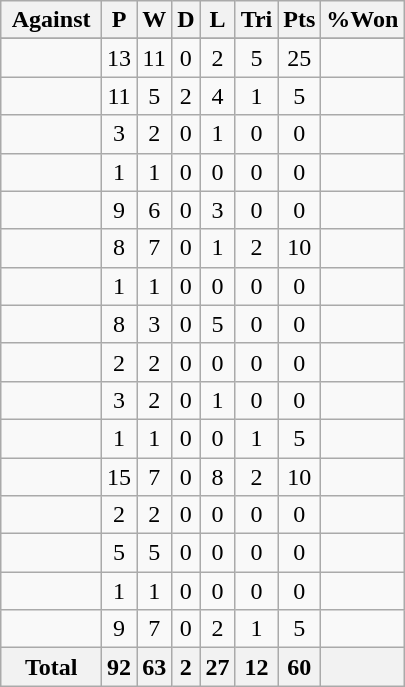<table class="wikitable sortable"  style="text-align:center; font-size:100%;">
<tr>
<th style="width:25%;">Against</th>
<th abbr="Played" style="width:15px;">P</th>
<th abbr="Won" style="width:10px;">W</th>
<th abbr="Drawn" style="width:10px;">D</th>
<th abbr="Lost" style="width:10px;">L</th>
<th abbr="Tries" style="width:15px;">Tri</th>
<th abbr="Points" style="width:18px;">Pts</th>
<th abbr="Won" style="width:18px;">%Won</th>
</tr>
<tr bgcolor="#d0ffd0" align="center">
</tr>
<tr>
<td align="left"></td>
<td>13</td>
<td>11</td>
<td>0</td>
<td>2</td>
<td>5</td>
<td>25</td>
<td></td>
</tr>
<tr>
<td align="left"></td>
<td>11</td>
<td>5</td>
<td>2</td>
<td>4</td>
<td>1</td>
<td>5</td>
<td></td>
</tr>
<tr>
<td align="left"></td>
<td>3</td>
<td>2</td>
<td>0</td>
<td>1</td>
<td>0</td>
<td>0</td>
<td></td>
</tr>
<tr>
<td align="left"></td>
<td>1</td>
<td>1</td>
<td>0</td>
<td>0</td>
<td>0</td>
<td>0</td>
<td></td>
</tr>
<tr>
<td align="left"></td>
<td>9</td>
<td>6</td>
<td>0</td>
<td>3</td>
<td>0</td>
<td>0</td>
<td></td>
</tr>
<tr>
<td align="left"></td>
<td>8</td>
<td>7</td>
<td>0</td>
<td>1</td>
<td>2</td>
<td>10</td>
<td></td>
</tr>
<tr>
<td align="left"></td>
<td>1</td>
<td>1</td>
<td>0</td>
<td>0</td>
<td>0</td>
<td>0</td>
<td></td>
</tr>
<tr>
<td align="left"></td>
<td>8</td>
<td>3</td>
<td>0</td>
<td>5</td>
<td>0</td>
<td>0</td>
<td></td>
</tr>
<tr>
<td align="left"></td>
<td>2</td>
<td>2</td>
<td>0</td>
<td>0</td>
<td>0</td>
<td>0</td>
<td></td>
</tr>
<tr>
<td align="left"></td>
<td>3</td>
<td>2</td>
<td>0</td>
<td>1</td>
<td>0</td>
<td>0</td>
<td></td>
</tr>
<tr>
<td align="left"></td>
<td>1</td>
<td>1</td>
<td>0</td>
<td>0</td>
<td>1</td>
<td>5</td>
<td></td>
</tr>
<tr>
<td align="left"></td>
<td>15</td>
<td>7</td>
<td>0</td>
<td>8</td>
<td>2</td>
<td>10</td>
<td></td>
</tr>
<tr>
<td align="left"></td>
<td>2</td>
<td>2</td>
<td>0</td>
<td>0</td>
<td>0</td>
<td>0</td>
<td></td>
</tr>
<tr>
<td align="left"></td>
<td>5</td>
<td>5</td>
<td>0</td>
<td>0</td>
<td>0</td>
<td>0</td>
<td></td>
</tr>
<tr>
<td align="left"></td>
<td>1</td>
<td>1</td>
<td>0</td>
<td>0</td>
<td>0</td>
<td>0</td>
<td></td>
</tr>
<tr>
<td align="left"></td>
<td>9</td>
<td>7</td>
<td>0</td>
<td>2</td>
<td>1</td>
<td>5</td>
<td></td>
</tr>
<tr>
<th>Total</th>
<th>92</th>
<th>63</th>
<th>2</th>
<th>27</th>
<th>12</th>
<th>60</th>
<th></th>
</tr>
</table>
